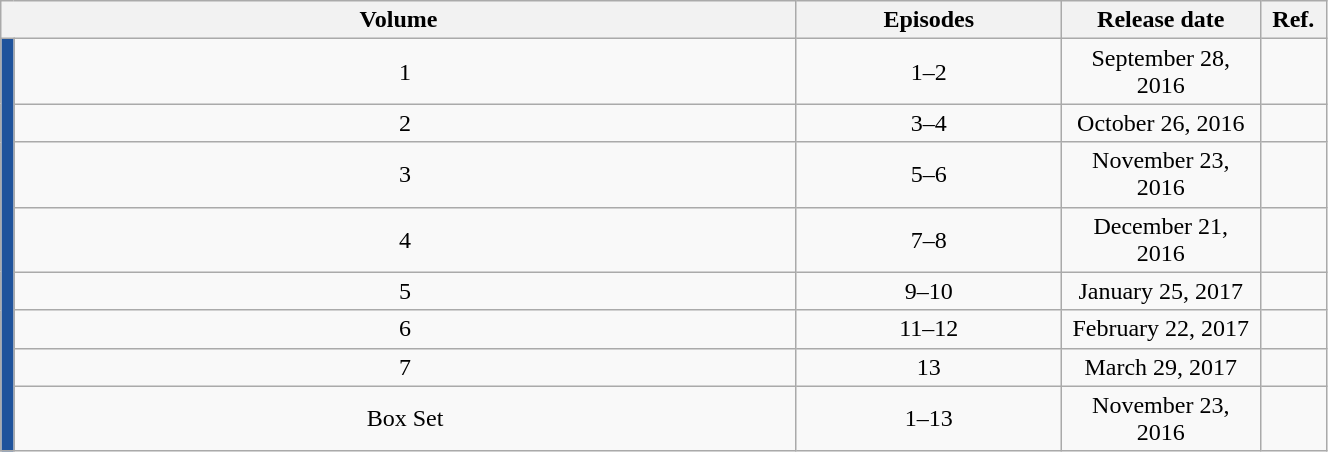<table class="wikitable" style="text-align: center; width: 70%;">
<tr>
<th colspan="2">Volume</th>
<th width="20%">Episodes</th>
<th width="15%">Release date</th>
<th width="5%">Ref.</th>
</tr>
<tr>
<td rowspan="8" width="1%" style="background: #1F539C;"></td>
<td>1</td>
<td>1–2</td>
<td>September 28, 2016</td>
<td></td>
</tr>
<tr>
<td>2</td>
<td>3–4</td>
<td>October 26, 2016</td>
<td></td>
</tr>
<tr>
<td>3</td>
<td>5–6</td>
<td>November 23, 2016</td>
<td></td>
</tr>
<tr>
<td>4</td>
<td>7–8</td>
<td>December 21, 2016</td>
<td></td>
</tr>
<tr>
<td>5</td>
<td>9–10</td>
<td>January 25, 2017</td>
<td></td>
</tr>
<tr>
<td>6</td>
<td>11–12</td>
<td>February 22, 2017</td>
<td></td>
</tr>
<tr>
<td>7</td>
<td>13</td>
<td>March 29, 2017</td>
<td></td>
</tr>
<tr>
<td>Box Set</td>
<td>1–13</td>
<td>November 23, 2016</td>
<td></td>
</tr>
</table>
